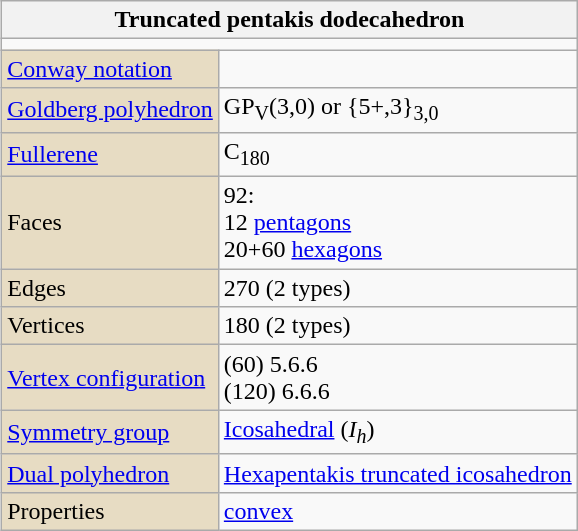<table class=wikitable align="right">
<tr>
<th bgcolor=#e7dcc3 colspan=2>Truncated pentakis dodecahedron</th>
</tr>
<tr>
<td align=center colspan=2></td>
</tr>
<tr>
<td bgcolor=#e7dcc3><a href='#'>Conway notation</a></td>
<td></td>
</tr>
<tr>
<td bgcolor=#e7dcc3><a href='#'>Goldberg polyhedron</a></td>
<td>GP<sub>V</sub>(3,0) or {5+,3}<sub>3,0</sub></td>
</tr>
<tr>
<td bgcolor=#e7dcc3><a href='#'>Fullerene</a></td>
<td>C<sub>180</sub></td>
</tr>
<tr>
<td bgcolor=#e7dcc3>Faces</td>
<td>92:<br>12 <a href='#'>pentagons</a><br>20+60 <a href='#'>hexagons</a></td>
</tr>
<tr>
<td bgcolor=#e7dcc3>Edges</td>
<td>270 (2 types)</td>
</tr>
<tr>
<td bgcolor=#e7dcc3>Vertices</td>
<td>180 (2 types)</td>
</tr>
<tr>
<td bgcolor=#e7dcc3><a href='#'>Vertex configuration</a></td>
<td>(60) 5.6.6<br>(120) 6.6.6</td>
</tr>
<tr>
<td bgcolor=#e7dcc3><a href='#'>Symmetry group</a></td>
<td><a href='#'>Icosahedral</a> (<em>I</em><sub><em>h</em></sub>)</td>
</tr>
<tr>
<td bgcolor=#e7dcc3><a href='#'>Dual polyhedron</a></td>
<td><a href='#'>Hexapentakis truncated icosahedron</a></td>
</tr>
<tr>
<td bgcolor=#e7dcc3>Properties</td>
<td><a href='#'>convex</a></td>
</tr>
</table>
